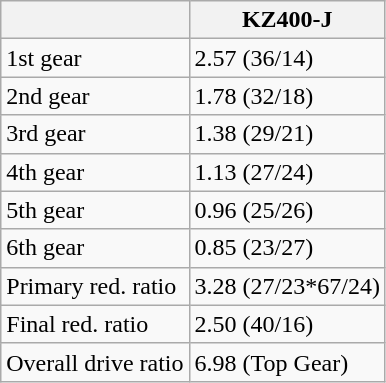<table class="wikitable">
<tr>
<th></th>
<th>KZ400-J</th>
</tr>
<tr>
<td>1st gear</td>
<td>2.57 (36/14)</td>
</tr>
<tr>
<td>2nd gear</td>
<td>1.78 (32/18)</td>
</tr>
<tr>
<td>3rd gear</td>
<td>1.38 (29/21)</td>
</tr>
<tr>
<td>4th gear</td>
<td>1.13 (27/24)</td>
</tr>
<tr>
<td>5th gear</td>
<td>0.96 (25/26)</td>
</tr>
<tr>
<td>6th gear</td>
<td>0.85 (23/27)</td>
</tr>
<tr>
<td>Primary red. ratio</td>
<td>3.28 (27/23*67/24)</td>
</tr>
<tr>
<td>Final red. ratio</td>
<td>2.50 (40/16)</td>
</tr>
<tr>
<td>Overall drive ratio</td>
<td>6.98 (Top Gear)</td>
</tr>
</table>
